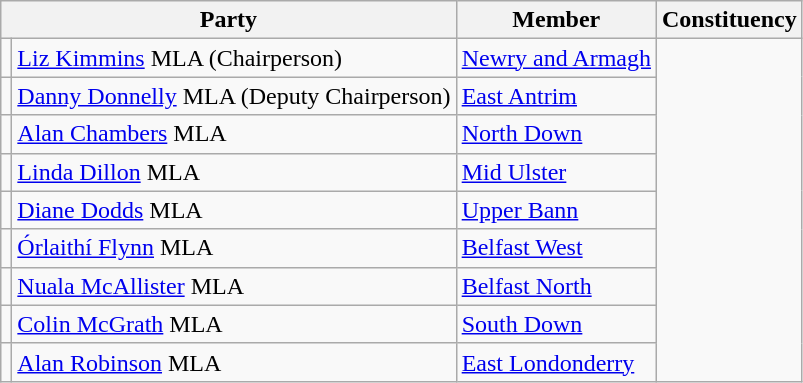<table class="wikitable" border="1">
<tr>
<th colspan="2" scope="col">Party</th>
<th scope="col">Member</th>
<th scope="col">Constituency</th>
</tr>
<tr>
<td></td>
<td><a href='#'>Liz Kimmins</a> MLA (Chairperson)</td>
<td><a href='#'>Newry and Armagh</a></td>
</tr>
<tr>
<td></td>
<td><a href='#'>Danny Donnelly</a> MLA (Deputy Chairperson)</td>
<td><a href='#'>East Antrim</a></td>
</tr>
<tr>
<td></td>
<td><a href='#'>Alan Chambers</a> MLA</td>
<td><a href='#'>North Down</a></td>
</tr>
<tr>
<td></td>
<td><a href='#'>Linda Dillon</a> MLA</td>
<td><a href='#'>Mid Ulster</a></td>
</tr>
<tr>
<td></td>
<td><a href='#'>Diane Dodds</a> MLA</td>
<td><a href='#'>Upper Bann</a></td>
</tr>
<tr>
<td></td>
<td><a href='#'>Órlaithí Flynn</a> MLA</td>
<td><a href='#'>Belfast West</a></td>
</tr>
<tr>
<td></td>
<td><a href='#'>Nuala McAllister</a> MLA</td>
<td><a href='#'>Belfast North</a></td>
</tr>
<tr>
<td></td>
<td><a href='#'>Colin McGrath</a> MLA</td>
<td><a href='#'>South Down</a></td>
</tr>
<tr>
<td></td>
<td><a href='#'>Alan Robinson</a> MLA</td>
<td><a href='#'>East Londonderry</a></td>
</tr>
</table>
